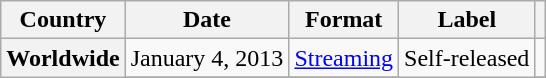<table class="wikitable plainrowheaders">
<tr>
<th scope="col">Country</th>
<th scope="col">Date</th>
<th scope="col">Format</th>
<th scope="col">Label</th>
<th scope="col"></th>
</tr>
<tr>
<th scope="row" rowspan="2">Worldwide</th>
<td>January 4, 2013</td>
<td><a href='#'>Streaming</a></td>
<td rowspan="2">Self-released</td>
<td></td>
</tr>
<tr>
</tr>
</table>
